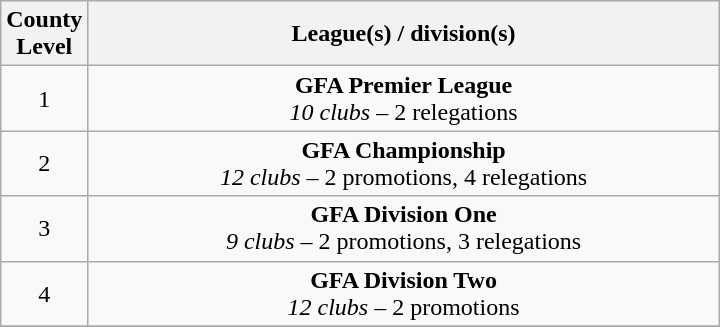<table class="wikitable" style="text-align: center; max-width:30em;">
<tr>
<th width="4%">County Level</th>
<th>League(s) / division(s)</th>
</tr>
<tr>
<td>1</td>
<td><strong>GFA Premier League</strong><br><em>10 clubs</em> – 2 relegations</td>
</tr>
<tr>
<td>2</td>
<td><strong>GFA Championship</strong><br><em>12 clubs</em> – 2 promotions, 4 relegations</td>
</tr>
<tr>
<td>3</td>
<td><strong>GFA Division One</strong><br><em>9 clubs</em> – 2 promotions, 3 relegations</td>
</tr>
<tr>
<td>4</td>
<td><strong>GFA Division Two</strong><br><em>12 clubs</em> – 2 promotions</td>
</tr>
<tr>
</tr>
</table>
